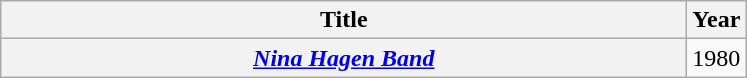<table class="wikitable plainrowheaders">
<tr>
<th scope="col" width="450">Title</th>
<th scope="col">Year</th>
</tr>
<tr>
<th scope="row"><em><a href='#'>Nina Hagen Band</a></em></th>
<td>1980</td>
</tr>
</table>
